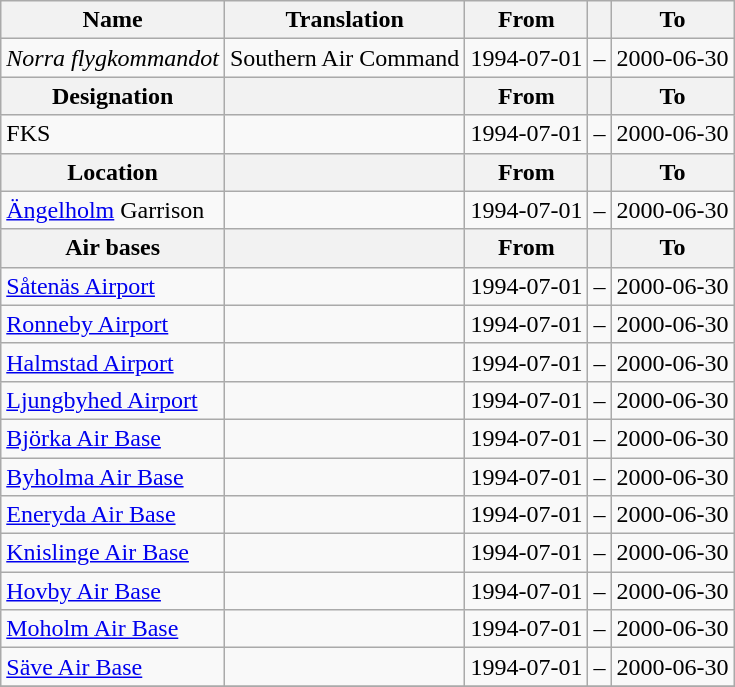<table class="wikitable">
<tr>
<th style="font-weight:bold;">Name</th>
<th style="font-weight:bold;">Translation</th>
<th style="text-align: center; font-weight:bold;">From</th>
<th></th>
<th style="text-align: center; font-weight:bold;">To</th>
</tr>
<tr>
<td style="font-style:italic;">Norra flygkommandot</td>
<td>Southern Air Command</td>
<td>1994-07-01</td>
<td>–</td>
<td>2000-06-30</td>
</tr>
<tr>
<th style="font-weight:bold;">Designation</th>
<th style="font-weight:bold;"></th>
<th style="text-align: center; font-weight:bold;">From</th>
<th></th>
<th style="text-align: center; font-weight:bold;">To</th>
</tr>
<tr>
<td>FKS</td>
<td></td>
<td style="text-align: center;">1994-07-01</td>
<td style="text-align: center;">–</td>
<td style="text-align: center;">2000-06-30</td>
</tr>
<tr>
<th style="font-weight:bold;">Location</th>
<th style="font-weight:bold;"></th>
<th style="text-align: center; font-weight:bold;">From</th>
<th></th>
<th style="text-align: center; font-weight:bold;">To</th>
</tr>
<tr>
<td><a href='#'>Ängelholm</a> Garrison</td>
<td></td>
<td style="text-align: center;">1994-07-01</td>
<td style="text-align: center;">–</td>
<td style="text-align: center;">2000-06-30</td>
</tr>
<tr>
<th style="font-weight:bold;">Air bases</th>
<th style="font-weight:bold;"></th>
<th style="text-align: center; font-weight:bold;">From</th>
<th></th>
<th style="text-align: center; font-weight:bold;">To</th>
</tr>
<tr>
<td><a href='#'>Såtenäs Airport</a></td>
<td></td>
<td style="text-align: center;">1994-07-01</td>
<td style="text-align: center;">–</td>
<td style="text-align: center;">2000-06-30</td>
</tr>
<tr>
<td><a href='#'>Ronneby Airport</a></td>
<td></td>
<td style="text-align: center;">1994-07-01</td>
<td style="text-align: center;">–</td>
<td style="text-align: center;">2000-06-30</td>
</tr>
<tr>
<td><a href='#'>Halmstad Airport</a></td>
<td></td>
<td style="text-align: center;">1994-07-01</td>
<td style="text-align: center;">–</td>
<td style="text-align: center;">2000-06-30</td>
</tr>
<tr>
<td><a href='#'>Ljungbyhed Airport</a></td>
<td></td>
<td style="text-align: center;">1994-07-01</td>
<td style="text-align: center;">–</td>
<td style="text-align: center;">2000-06-30</td>
</tr>
<tr>
<td><a href='#'>Björka Air Base</a></td>
<td></td>
<td style="text-align: center;">1994-07-01</td>
<td style="text-align: center;">–</td>
<td style="text-align: center;">2000-06-30</td>
</tr>
<tr>
<td><a href='#'>Byholma Air Base</a></td>
<td></td>
<td style="text-align: center;">1994-07-01</td>
<td style="text-align: center;">–</td>
<td style="text-align: center;">2000-06-30</td>
</tr>
<tr>
<td><a href='#'>Eneryda Air Base</a></td>
<td></td>
<td style="text-align: center;">1994-07-01</td>
<td style="text-align: center;">–</td>
<td style="text-align: center;">2000-06-30</td>
</tr>
<tr>
<td><a href='#'>Knislinge Air Base</a></td>
<td></td>
<td style="text-align: center;">1994-07-01</td>
<td style="text-align: center;">–</td>
<td style="text-align: center;">2000-06-30</td>
</tr>
<tr>
<td><a href='#'>Hovby Air Base</a></td>
<td></td>
<td style="text-align: center;">1994-07-01</td>
<td style="text-align: center;">–</td>
<td style="text-align: center;">2000-06-30</td>
</tr>
<tr>
<td><a href='#'>Moholm Air Base</a></td>
<td></td>
<td style="text-align: center;">1994-07-01</td>
<td style="text-align: center;">–</td>
<td style="text-align: center;">2000-06-30</td>
</tr>
<tr>
<td><a href='#'>Säve Air Base</a></td>
<td></td>
<td style="text-align: center;">1994-07-01</td>
<td style="text-align: center;">–</td>
<td style="text-align: center;">2000-06-30</td>
</tr>
<tr>
</tr>
</table>
